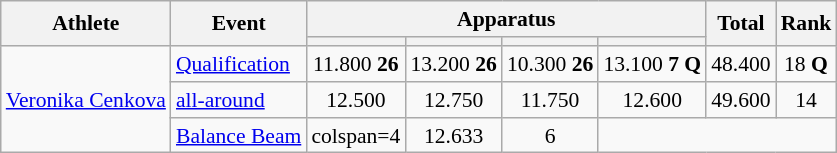<table class="wikitable" style="font-size:90%">
<tr>
<th rowspan=2>Athlete</th>
<th rowspan=2>Event</th>
<th colspan =4>Apparatus</th>
<th rowspan=2>Total</th>
<th rowspan=2>Rank</th>
</tr>
<tr style="font-size:95%">
<th></th>
<th></th>
<th></th>
<th></th>
</tr>
<tr align=center>
<td align=left rowspan=3><a href='#'>Veronika Cenkova</a></td>
<td align=left><a href='#'>Qualification</a></td>
<td>11.800	<strong>26	</strong></td>
<td>13.200	<strong>26	</strong></td>
<td>10.300	<strong>26</strong></td>
<td>13.100	<strong>7 Q</strong></td>
<td>48.400</td>
<td>18 <strong>Q</strong></td>
</tr>
<tr align=center>
<td align=left><a href='#'>all-around</a></td>
<td>12.500</td>
<td>12.750</td>
<td>11.750</td>
<td>12.600</td>
<td>49.600</td>
<td>14</td>
</tr>
<tr align=center>
<td align=left><a href='#'>Balance Beam</a></td>
<td>colspan=4 </td>
<td>12.633</td>
<td>6</td>
</tr>
</table>
